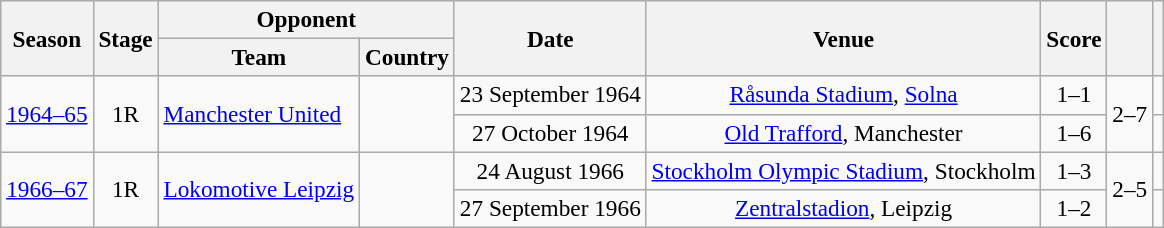<table class="wikitable" style="text-align: center; font-size: 97%;">
<tr>
<th rowspan=2>Season</th>
<th rowspan=2>Stage</th>
<th scope="col" colspan=2>Opponent</th>
<th scope="col" rowspan=2>Date</th>
<th scope="col" rowspan=2>Venue</th>
<th scope="col" rowspan=2>Score</th>
<th scope="col" rowspan=2></th>
<th scope="col" rowspan=2></th>
</tr>
<tr>
<th scope="col">Team</th>
<th scope="col">Country</th>
</tr>
<tr>
<td rowspan=2><a href='#'>1964–65</a></td>
<td rowspan=2>1R</td>
<td rowspan=2 align=left><a href='#'>Manchester United</a></td>
<td rowspan=2 align=left></td>
<td>23 September 1964</td>
<td><a href='#'>Råsunda Stadium</a>, <a href='#'>Solna</a></td>
<td>1–1</td>
<td rowspan=2>2–7</td>
<td></td>
</tr>
<tr>
<td>27 October 1964</td>
<td><a href='#'>Old Trafford</a>, Manchester</td>
<td>1–6</td>
<td></td>
</tr>
<tr>
<td rowspan=2><a href='#'>1966–67</a></td>
<td rowspan=2>1R</td>
<td rowspan=2 align=left><a href='#'>Lokomotive Leipzig</a></td>
<td rowspan=2 align=left></td>
<td>24 August 1966</td>
<td><a href='#'>Stockholm Olympic Stadium</a>, Stockholm</td>
<td>1–3</td>
<td rowspan=2>2–5</td>
<td></td>
</tr>
<tr>
<td>27 September 1966</td>
<td><a href='#'>Zentralstadion</a>, Leipzig</td>
<td>1–2</td>
<td></td>
</tr>
</table>
